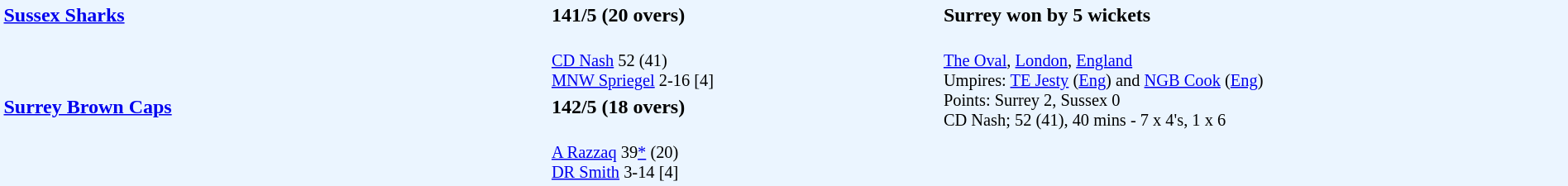<table style="width:100%; background:#ebf5ff;">
<tr>
<td style="width:35%; vertical-align:top;" rowspan="2"><strong><a href='#'>Sussex Sharks</a></strong></td>
<td style="width:25%;"><strong>141/5 (20 overs)</strong></td>
<td style="width:40%;"><strong>Surrey won by 5 wickets</strong></td>
</tr>
<tr>
<td style="font-size: 85%;"><br><a href='#'>CD Nash</a> 52 (41)<br>
<a href='#'>MNW Spriegel</a> 2-16 [4]</td>
<td style="vertical-align:top; font-size:85%;" rowspan="3"><br><a href='#'>The Oval</a>, <a href='#'>London</a>, <a href='#'>England</a><br>
Umpires: <a href='#'>TE Jesty</a> (<a href='#'>Eng</a>) and <a href='#'>NGB Cook</a> (<a href='#'>Eng</a>)<br>
Points: Surrey 2, Sussex 0<br>CD Nash; 52 (41), 40 mins - 7 x 4's, 1 x 6</td>
</tr>
<tr>
<td style="vertical-align:top;" rowspan="2"><strong><a href='#'>Surrey Brown Caps</a></strong></td>
<td><strong>142/5 (18 overs)</strong></td>
</tr>
<tr>
<td style="font-size: 85%;"><br><a href='#'>A Razzaq</a> 39<a href='#'>*</a> (20)<br>
<a href='#'>DR Smith</a> 3-14 [4]</td>
</tr>
</table>
